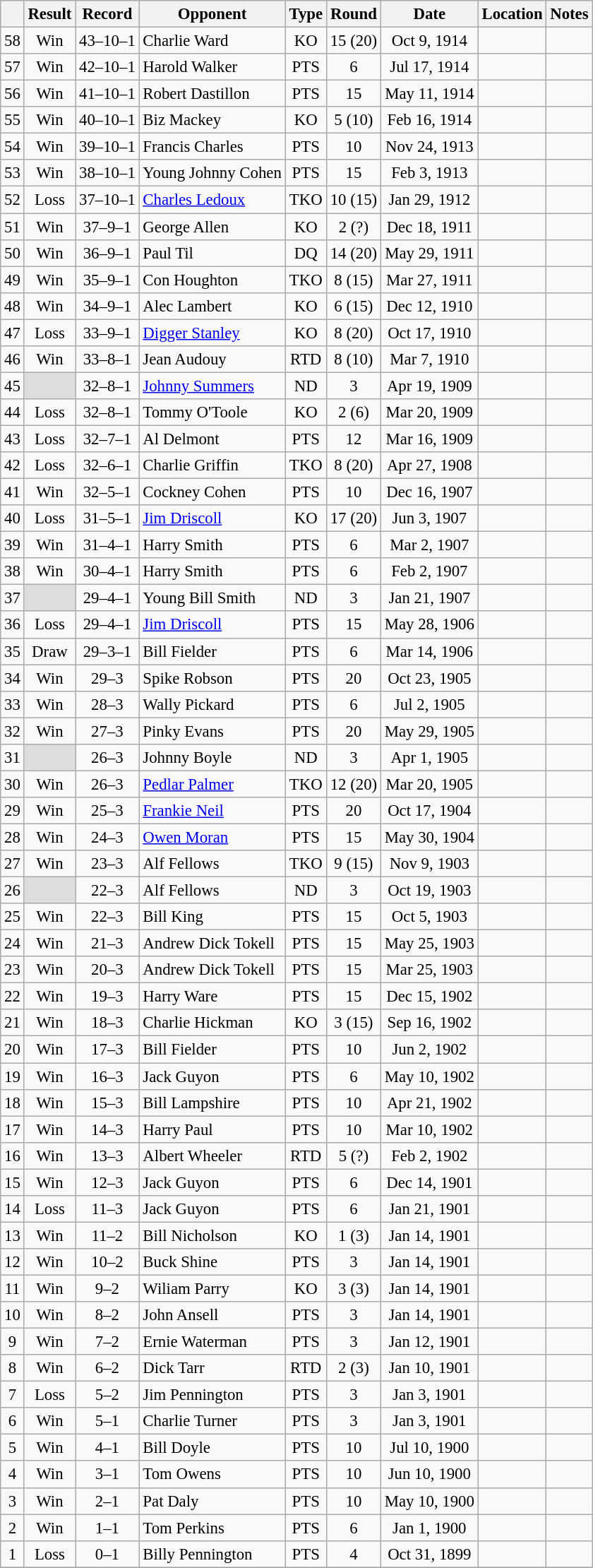<table class="wikitable" style="text-align:center; font-size:95%">
<tr>
<th></th>
<th>Result</th>
<th>Record</th>
<th>Opponent</th>
<th>Type</th>
<th>Round</th>
<th>Date</th>
<th>Location</th>
<th>Notes</th>
</tr>
<tr>
<td>58</td>
<td>Win</td>
<td>43–10–1 </td>
<td style="text-align:left;">Charlie Ward</td>
<td>KO</td>
<td>15 (20)</td>
<td>Oct 9, 1914</td>
<td style="text-align:left;"></td>
<td></td>
</tr>
<tr>
<td>57</td>
<td>Win</td>
<td>42–10–1 </td>
<td style="text-align:left;">Harold Walker</td>
<td>PTS</td>
<td>6</td>
<td>Jul 17, 1914</td>
<td style="text-align:left;"></td>
<td></td>
</tr>
<tr>
<td>56</td>
<td>Win</td>
<td>41–10–1 </td>
<td style="text-align:left;">Robert Dastillon</td>
<td>PTS</td>
<td>15</td>
<td>May 11, 1914</td>
<td style="text-align:left;"></td>
<td></td>
</tr>
<tr>
<td>55</td>
<td>Win</td>
<td>40–10–1 </td>
<td style="text-align:left;">Biz Mackey</td>
<td>KO</td>
<td>5 (10)</td>
<td>Feb 16, 1914</td>
<td style="text-align:left;"></td>
<td></td>
</tr>
<tr>
<td>54</td>
<td>Win</td>
<td>39–10–1 </td>
<td style="text-align:left;">Francis Charles</td>
<td>PTS</td>
<td>10</td>
<td>Nov 24, 1913</td>
<td style="text-align:left;"></td>
<td></td>
</tr>
<tr>
<td>53</td>
<td>Win</td>
<td>38–10–1 </td>
<td style="text-align:left;">Young Johnny Cohen</td>
<td>PTS</td>
<td>15</td>
<td>Feb 3, 1913</td>
<td style="text-align:left;"></td>
<td></td>
</tr>
<tr>
<td>52</td>
<td>Loss</td>
<td>37–10–1 </td>
<td style="text-align:left;"><a href='#'>Charles Ledoux</a></td>
<td>TKO</td>
<td>10 (15)</td>
<td>Jan 29, 1912</td>
<td style="text-align:left;"></td>
<td></td>
</tr>
<tr>
<td>51</td>
<td>Win</td>
<td>37–9–1 </td>
<td style="text-align:left;">George Allen</td>
<td>KO</td>
<td>2 (?)</td>
<td>Dec 18, 1911</td>
<td style="text-align:left;"></td>
<td></td>
</tr>
<tr>
<td>50</td>
<td>Win</td>
<td>36–9–1 </td>
<td style="text-align:left;">Paul Til</td>
<td>DQ</td>
<td>14 (20)</td>
<td>May 29, 1911</td>
<td style="text-align:left;"></td>
<td></td>
</tr>
<tr>
<td>49</td>
<td>Win</td>
<td>35–9–1 </td>
<td style="text-align:left;">Con Houghton</td>
<td>TKO</td>
<td>8 (15)</td>
<td>Mar 27, 1911</td>
<td style="text-align:left;"></td>
<td></td>
</tr>
<tr>
<td>48</td>
<td>Win</td>
<td>34–9–1 </td>
<td style="text-align:left;">Alec Lambert</td>
<td>KO</td>
<td>6 (15)</td>
<td>Dec 12, 1910</td>
<td style="text-align:left;"></td>
<td></td>
</tr>
<tr>
<td>47</td>
<td>Loss</td>
<td>33–9–1 </td>
<td style="text-align:left;"><a href='#'>Digger Stanley</a></td>
<td>KO</td>
<td>8 (20)</td>
<td>Oct 17, 1910</td>
<td style="text-align:left;"></td>
<td style="text-align:left;"></td>
</tr>
<tr>
<td>46</td>
<td>Win</td>
<td>33–8–1 </td>
<td style="text-align:left;">Jean Audouy</td>
<td>RTD</td>
<td>8 (10)</td>
<td>Mar 7, 1910</td>
<td style="text-align:left;"></td>
<td style="text-align:left;"></td>
</tr>
<tr>
<td>45</td>
<td style="background:#DDD"></td>
<td>32–8–1 </td>
<td style="text-align:left;"><a href='#'>Johnny Summers</a></td>
<td>ND</td>
<td>3</td>
<td>Apr 19, 1909</td>
<td style="text-align:left;"></td>
<td></td>
</tr>
<tr>
<td>44</td>
<td>Loss</td>
<td>32–8–1 </td>
<td style="text-align:left;">Tommy O'Toole</td>
<td>KO</td>
<td>2 (6)</td>
<td>Mar 20, 1909</td>
<td style="text-align:left;"></td>
<td></td>
</tr>
<tr>
<td>43</td>
<td>Loss</td>
<td>32–7–1 </td>
<td style="text-align:left;">Al Delmont</td>
<td>PTS</td>
<td>12</td>
<td>Mar 16, 1909</td>
<td style="text-align:left;"></td>
<td></td>
</tr>
<tr>
<td>42</td>
<td>Loss</td>
<td>32–6–1 </td>
<td style="text-align:left;">Charlie Griffin</td>
<td>TKO</td>
<td>8 (20)</td>
<td>Apr 27, 1908</td>
<td style="text-align:left;"></td>
<td></td>
</tr>
<tr>
<td>41</td>
<td>Win</td>
<td>32–5–1 </td>
<td style="text-align:left;">Cockney Cohen</td>
<td>PTS</td>
<td>10</td>
<td>Dec 16, 1907</td>
<td style="text-align:left;"></td>
<td></td>
</tr>
<tr>
<td>40</td>
<td>Loss</td>
<td>31–5–1 </td>
<td style="text-align:left;"><a href='#'>Jim Driscoll</a></td>
<td>KO</td>
<td>17 (20)</td>
<td>Jun 3, 1907</td>
<td style="text-align:left;"></td>
<td style="text-align:left;"></td>
</tr>
<tr>
<td>39</td>
<td>Win</td>
<td>31–4–1 </td>
<td style="text-align:left;">Harry Smith</td>
<td>PTS</td>
<td>6</td>
<td>Mar 2, 1907</td>
<td style="text-align:left;"></td>
<td></td>
</tr>
<tr>
<td>38</td>
<td>Win</td>
<td>30–4–1 </td>
<td style="text-align:left;">Harry Smith</td>
<td>PTS</td>
<td>6</td>
<td>Feb 2, 1907</td>
<td style="text-align:left;"></td>
<td></td>
</tr>
<tr>
<td>37</td>
<td style="background:#DDD"></td>
<td>29–4–1 </td>
<td style="text-align:left;">Young Bill Smith</td>
<td>ND</td>
<td>3</td>
<td>Jan 21, 1907</td>
<td style="text-align:left;"></td>
<td></td>
</tr>
<tr>
<td>36</td>
<td>Loss</td>
<td>29–4–1 </td>
<td style="text-align:left;"><a href='#'>Jim Driscoll</a></td>
<td>PTS</td>
<td>15</td>
<td>May 28, 1906</td>
<td style="text-align:left;"></td>
<td style="text-align:left;"></td>
</tr>
<tr>
<td>35</td>
<td>Draw</td>
<td>29–3–1 </td>
<td style="text-align:left;">Bill Fielder</td>
<td>PTS</td>
<td>6</td>
<td>Mar 14, 1906</td>
<td style="text-align:left;"></td>
<td></td>
</tr>
<tr>
<td>34</td>
<td>Win</td>
<td>29–3 </td>
<td style="text-align:left;">Spike Robson</td>
<td>PTS</td>
<td>20</td>
<td>Oct 23, 1905</td>
<td style="text-align:left;"></td>
<td style="text-align:left;"></td>
</tr>
<tr>
<td>33</td>
<td>Win</td>
<td>28–3 </td>
<td style="text-align:left;">Wally Pickard</td>
<td>PTS</td>
<td>6</td>
<td>Jul 2, 1905</td>
<td style="text-align:left;"></td>
<td></td>
</tr>
<tr>
<td>32</td>
<td>Win</td>
<td>27–3 </td>
<td style="text-align:left;">Pinky Evans</td>
<td>PTS</td>
<td>20</td>
<td>May 29, 1905</td>
<td style="text-align:left;"></td>
<td style="text-align:left;"></td>
</tr>
<tr>
<td>31</td>
<td style="background:#DDD"></td>
<td>26–3 </td>
<td style="text-align:left;">Johnny Boyle</td>
<td>ND</td>
<td>3</td>
<td>Apr 1, 1905</td>
<td style="text-align:left;"></td>
<td style="text-align:left;"></td>
</tr>
<tr>
<td>30</td>
<td>Win</td>
<td>26–3 </td>
<td style="text-align:left;"><a href='#'>Pedlar Palmer</a></td>
<td>TKO</td>
<td>12 (20)</td>
<td>Mar 20, 1905</td>
<td style="text-align:left;"></td>
<td style="text-align:left;"></td>
</tr>
<tr>
<td>29</td>
<td>Win</td>
<td>25–3 </td>
<td style="text-align:left;"><a href='#'>Frankie Neil</a></td>
<td>PTS</td>
<td>20</td>
<td>Oct 17, 1904</td>
<td style="text-align:left;"></td>
<td style="text-align:left;"></td>
</tr>
<tr>
<td>28</td>
<td>Win</td>
<td>24–3 </td>
<td style="text-align:left;"><a href='#'>Owen Moran</a></td>
<td>PTS</td>
<td>15</td>
<td>May 30, 1904</td>
<td style="text-align:left;"></td>
<td style="text-align:left;"></td>
</tr>
<tr>
<td>27</td>
<td>Win</td>
<td>23–3 </td>
<td style="text-align:left;">Alf Fellows</td>
<td>TKO</td>
<td>9 (15)</td>
<td>Nov 9, 1903</td>
<td style="text-align:left;"></td>
<td style="text-align:left;"></td>
</tr>
<tr>
<td>26</td>
<td style="background:#DDD"></td>
<td>22–3 </td>
<td style="text-align:left;">Alf Fellows</td>
<td>ND</td>
<td>3</td>
<td>Oct 19, 1903</td>
<td style="text-align:left;"></td>
<td style="text-align:left;"></td>
</tr>
<tr>
<td>25</td>
<td>Win</td>
<td>22–3</td>
<td style="text-align:left;">Bill King</td>
<td>PTS</td>
<td>15</td>
<td>Oct 5, 1903</td>
<td style="text-align:left;"></td>
<td style="text-align:left;"></td>
</tr>
<tr>
<td>24</td>
<td>Win</td>
<td>21–3</td>
<td style="text-align:left;">Andrew Dick Tokell</td>
<td>PTS</td>
<td>15</td>
<td>May 25, 1903</td>
<td style="text-align:left;"></td>
<td style="text-align:left;"></td>
</tr>
<tr>
<td>23</td>
<td>Win</td>
<td>20–3</td>
<td style="text-align:left;">Andrew Dick Tokell</td>
<td>PTS</td>
<td>15</td>
<td>Mar 25, 1903</td>
<td style="text-align:left;"></td>
<td style="text-align:left;"></td>
</tr>
<tr>
<td>22</td>
<td>Win</td>
<td>19–3</td>
<td style="text-align:left;">Harry Ware</td>
<td>PTS</td>
<td>15</td>
<td>Dec 15, 1902</td>
<td style="text-align:left;"></td>
<td style="text-align:left;"></td>
</tr>
<tr>
<td>21</td>
<td>Win</td>
<td>18–3</td>
<td style="text-align:left;">Charlie Hickman</td>
<td>KO</td>
<td>3 (15)</td>
<td>Sep 16, 1902</td>
<td style="text-align:left;"></td>
<td></td>
</tr>
<tr>
<td>20</td>
<td>Win</td>
<td>17–3</td>
<td style="text-align:left;">Bill Fielder</td>
<td>PTS</td>
<td>10</td>
<td>Jun 2, 1902</td>
<td style="text-align:left;"></td>
<td></td>
</tr>
<tr>
<td>19</td>
<td>Win</td>
<td>16–3</td>
<td style="text-align:left;">Jack Guyon</td>
<td>PTS</td>
<td>6</td>
<td>May 10, 1902</td>
<td style="text-align:left;"></td>
<td></td>
</tr>
<tr>
<td>18</td>
<td>Win</td>
<td>15–3</td>
<td style="text-align:left;">Bill Lampshire</td>
<td>PTS</td>
<td>10</td>
<td>Apr 21, 1902</td>
<td style="text-align:left;"></td>
<td></td>
</tr>
<tr>
<td>17</td>
<td>Win</td>
<td>14–3</td>
<td style="text-align:left;">Harry Paul</td>
<td>PTS</td>
<td>10</td>
<td>Mar 10, 1902</td>
<td style="text-align:left;"></td>
<td></td>
</tr>
<tr>
<td>16</td>
<td>Win</td>
<td>13–3</td>
<td style="text-align:left;">Albert Wheeler</td>
<td>RTD</td>
<td>5 (?)</td>
<td>Feb 2, 1902</td>
<td style="text-align:left;"></td>
<td></td>
</tr>
<tr>
<td>15</td>
<td>Win</td>
<td>12–3</td>
<td style="text-align:left;">Jack Guyon</td>
<td>PTS</td>
<td>6</td>
<td>Dec 14, 1901</td>
<td style="text-align:left;"></td>
<td></td>
</tr>
<tr>
<td>14</td>
<td>Loss</td>
<td>11–3</td>
<td style="text-align:left;">Jack Guyon</td>
<td>PTS</td>
<td>6</td>
<td>Jan 21, 1901</td>
<td style="text-align:left;"></td>
<td></td>
</tr>
<tr>
<td>13</td>
<td>Win</td>
<td>11–2</td>
<td style="text-align:left;">Bill Nicholson</td>
<td>KO</td>
<td>1 (3)</td>
<td>Jan 14, 1901</td>
<td style="text-align:left;"></td>
<td></td>
</tr>
<tr>
<td>12</td>
<td>Win</td>
<td>10–2</td>
<td style="text-align:left;">Buck Shine</td>
<td>PTS</td>
<td>3</td>
<td>Jan 14, 1901</td>
<td style="text-align:left;"></td>
<td></td>
</tr>
<tr>
<td>11</td>
<td>Win</td>
<td>9–2</td>
<td style="text-align:left;">Wiliam Parry</td>
<td>KO</td>
<td>3 (3)</td>
<td>Jan 14, 1901</td>
<td style="text-align:left;"></td>
<td></td>
</tr>
<tr>
<td>10</td>
<td>Win</td>
<td>8–2</td>
<td style="text-align:left;">John Ansell</td>
<td>PTS</td>
<td>3</td>
<td>Jan 14, 1901</td>
<td style="text-align:left;"></td>
<td></td>
</tr>
<tr>
<td>9</td>
<td>Win</td>
<td>7–2</td>
<td style="text-align:left;">Ernie Waterman</td>
<td>PTS</td>
<td>3</td>
<td>Jan 12, 1901</td>
<td style="text-align:left;"></td>
<td></td>
</tr>
<tr>
<td>8</td>
<td>Win</td>
<td>6–2</td>
<td style="text-align:left;">Dick Tarr</td>
<td>RTD</td>
<td>2 (3)</td>
<td>Jan 10, 1901</td>
<td style="text-align:left;"></td>
<td></td>
</tr>
<tr>
<td>7</td>
<td>Loss</td>
<td>5–2</td>
<td style="text-align:left;">Jim Pennington</td>
<td>PTS</td>
<td>3</td>
<td>Jan 3, 1901</td>
<td style="text-align:left;"></td>
<td></td>
</tr>
<tr>
<td>6</td>
<td>Win</td>
<td>5–1</td>
<td style="text-align:left;">Charlie Turner</td>
<td>PTS</td>
<td>3</td>
<td>Jan 3, 1901</td>
<td style="text-align:left;"></td>
<td></td>
</tr>
<tr>
<td>5</td>
<td>Win</td>
<td>4–1</td>
<td style="text-align:left;">Bill Doyle</td>
<td>PTS</td>
<td>10</td>
<td>Jul 10, 1900</td>
<td style="text-align:left;"></td>
<td style="text-align:left;"></td>
</tr>
<tr>
<td>4</td>
<td>Win</td>
<td>3–1</td>
<td style="text-align:left;">Tom Owens</td>
<td>PTS</td>
<td>10</td>
<td>Jun 10, 1900</td>
<td style="text-align:left;"></td>
<td style="text-align:left;"></td>
</tr>
<tr>
<td>3</td>
<td>Win</td>
<td>2–1</td>
<td style="text-align:left;">Pat Daly</td>
<td>PTS</td>
<td>10</td>
<td>May 10, 1900</td>
<td style="text-align:left;"></td>
<td style="text-align:left;"></td>
</tr>
<tr>
<td>2</td>
<td>Win</td>
<td>1–1</td>
<td style="text-align:left;">Tom Perkins</td>
<td>PTS</td>
<td>6</td>
<td>Jan 1, 1900</td>
<td style="text-align:left;"></td>
<td style="text-align:left;"></td>
</tr>
<tr>
<td>1</td>
<td>Loss</td>
<td>0–1</td>
<td style="text-align:left;">Billy Pennington</td>
<td>PTS</td>
<td>4</td>
<td>Oct 31, 1899</td>
<td style="text-align:left;"></td>
<td></td>
</tr>
<tr>
</tr>
</table>
